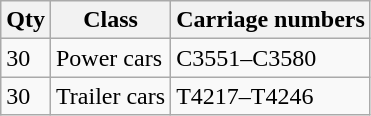<table class="wikitable">
<tr>
<th>Qty</th>
<th>Class</th>
<th>Carriage numbers</th>
</tr>
<tr>
<td>30</td>
<td>Power cars</td>
<td>C3551–C3580</td>
</tr>
<tr>
<td>30</td>
<td>Trailer cars</td>
<td>T4217–T4246</td>
</tr>
</table>
